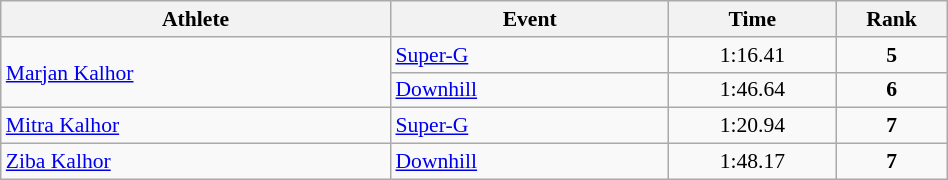<table class="wikitable" width="50%" style="text-align:center; font-size:90%">
<tr>
<th width="35%">Athlete</th>
<th width="25%">Event</th>
<th width="15%">Time</th>
<th width="10%">Rank</th>
</tr>
<tr>
<td align="left" rowspan=2><a href='#'>Marjan Kalhor</a></td>
<td align="left"><a href='#'>Super-G</a></td>
<td>1:16.41</td>
<td><strong>5</strong></td>
</tr>
<tr>
<td align="left"><a href='#'>Downhill</a></td>
<td>1:46.64</td>
<td><strong>6</strong></td>
</tr>
<tr>
<td align="left"><a href='#'>Mitra Kalhor</a></td>
<td align="left"><a href='#'>Super-G</a></td>
<td>1:20.94</td>
<td><strong>7</strong></td>
</tr>
<tr>
<td align="left"><a href='#'>Ziba Kalhor</a></td>
<td align="left"><a href='#'>Downhill</a></td>
<td>1:48.17</td>
<td><strong>7</strong></td>
</tr>
</table>
